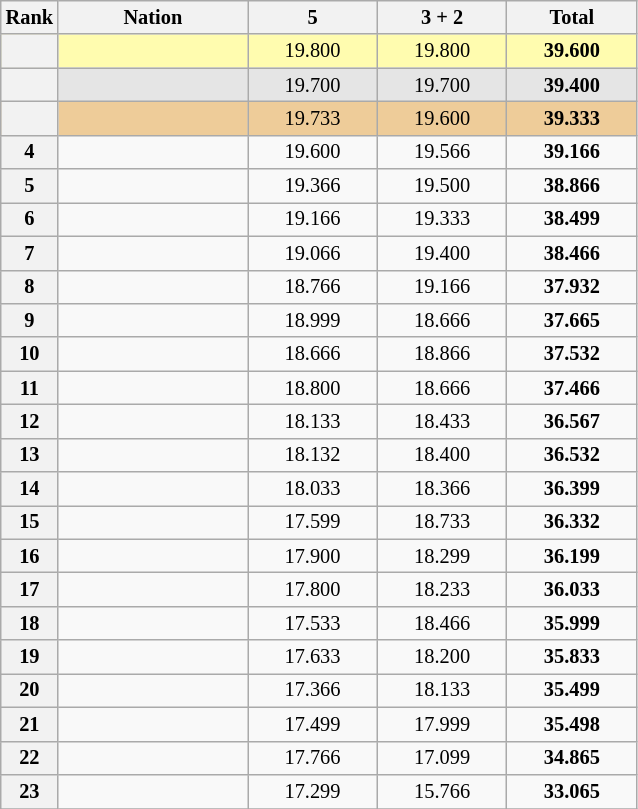<table class="wikitable sortable" style="text-align:center; font-size:85%">
<tr>
<th scope="col" style="width:20px;">Rank</th>
<th ! scope="col" style="width:120px;">Nation</th>
<th ! scope="col" style="width:80px;">5 </th>
<th ! scope="col" style="width:80px;">3  + 2 </th>
<th ! scope="col" style="width:80px;">Total</th>
</tr>
<tr style="background:#fffcaf;">
<th scope=row style="text-align:center"></th>
<td align=left></td>
<td>19.800</td>
<td>19.800</td>
<td><strong>39.600</strong></td>
</tr>
<tr |- style="background:#e5e5e5;">
<th scope=row style="text-align:center"></th>
<td align=left></td>
<td>19.700</td>
<td>19.700</td>
<td><strong>39.400</strong></td>
</tr>
<tr style="background:#ec9;">
<th scope=row style="text-align:center"></th>
<td align=left></td>
<td>19.733</td>
<td>19.600</td>
<td><strong>39.333</strong></td>
</tr>
<tr>
<th scope=row style="text-align:center">4</th>
<td align=left></td>
<td>19.600</td>
<td>19.566</td>
<td><strong>39.166</strong></td>
</tr>
<tr>
<th scope=row style="text-align:center">5</th>
<td align=left></td>
<td>19.366</td>
<td>19.500</td>
<td><strong>38.866</strong></td>
</tr>
<tr>
<th scope=row style="text-align:center">6</th>
<td align=left></td>
<td>19.166</td>
<td>19.333</td>
<td><strong>38.499</strong></td>
</tr>
<tr>
<th scope=row style="text-align:center">7</th>
<td align=left></td>
<td>19.066</td>
<td>19.400</td>
<td><strong>38.466</strong></td>
</tr>
<tr>
<th scope=row style="text-align:center">8</th>
<td align=left></td>
<td>18.766</td>
<td>19.166</td>
<td><strong>37.932</strong></td>
</tr>
<tr>
<th scope=row style="text-align:center">9</th>
<td align=left></td>
<td>18.999</td>
<td>18.666</td>
<td><strong>37.665</strong></td>
</tr>
<tr>
<th scope=row style="text-align:center">10</th>
<td align=left></td>
<td>18.666</td>
<td>18.866</td>
<td><strong>37.532</strong></td>
</tr>
<tr>
<th scope=row style="text-align:center">11</th>
<td align=left></td>
<td>18.800</td>
<td>18.666</td>
<td><strong>37.466</strong></td>
</tr>
<tr>
<th scope=row style="text-align:center">12</th>
<td align=left></td>
<td>18.133</td>
<td>18.433</td>
<td><strong>36.567</strong></td>
</tr>
<tr>
<th scope=row style="text-align:center">13</th>
<td align=left></td>
<td>18.132</td>
<td>18.400</td>
<td><strong>36.532</strong></td>
</tr>
<tr>
<th scope=row style="text-align:center">14</th>
<td align=left></td>
<td>18.033</td>
<td>18.366</td>
<td><strong>36.399</strong></td>
</tr>
<tr>
<th scope=row style="text-align:center">15</th>
<td align=left></td>
<td>17.599</td>
<td>18.733</td>
<td><strong>36.332</strong></td>
</tr>
<tr>
<th scope=row style="text-align:center">16</th>
<td align=left></td>
<td>17.900</td>
<td>18.299</td>
<td><strong>36.199</strong></td>
</tr>
<tr>
<th scope=row style="text-align:center">17</th>
<td align=left></td>
<td>17.800</td>
<td>18.233</td>
<td><strong>36.033</strong></td>
</tr>
<tr>
<th scope=row style="text-align:center">18</th>
<td align=left></td>
<td>17.533</td>
<td>18.466</td>
<td><strong>35.999</strong></td>
</tr>
<tr>
<th scope=row style="text-align:center">19</th>
<td align=left></td>
<td>17.633</td>
<td>18.200</td>
<td><strong>35.833</strong></td>
</tr>
<tr>
<th scope=row style="text-align:center">20</th>
<td align=left></td>
<td>17.366</td>
<td>18.133</td>
<td><strong>35.499</strong></td>
</tr>
<tr>
<th scope=row style="text-align:center">21</th>
<td align=left></td>
<td>17.499</td>
<td>17.999</td>
<td><strong>35.498</strong></td>
</tr>
<tr>
<th scope=row style="text-align:center">22</th>
<td align=left></td>
<td>17.766</td>
<td>17.099</td>
<td><strong>34.865</strong></td>
</tr>
<tr>
<th scope=row style="text-align:center">23</th>
<td align=left></td>
<td>17.299</td>
<td>15.766</td>
<td><strong>33.065</strong></td>
</tr>
<tr>
</tr>
</table>
